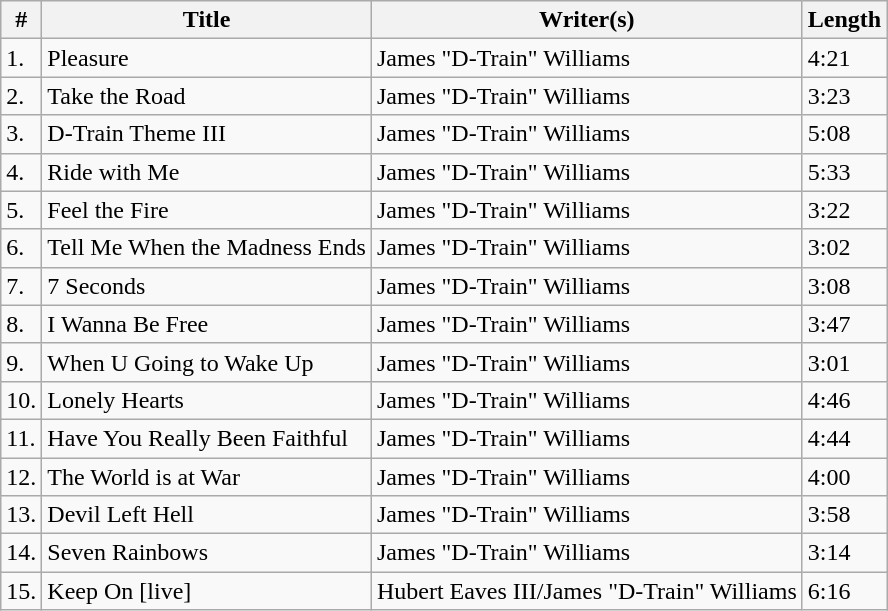<table class="wikitable">
<tr>
<th>#</th>
<th>Title</th>
<th>Writer(s)</th>
<th>Length</th>
</tr>
<tr>
<td>1.</td>
<td>Pleasure</td>
<td>James "D-Train" Williams</td>
<td>4:21</td>
</tr>
<tr>
<td>2.</td>
<td>Take the Road</td>
<td>James "D-Train" Williams</td>
<td>3:23</td>
</tr>
<tr>
<td>3.</td>
<td>D-Train Theme III</td>
<td>James "D-Train" Williams</td>
<td>5:08</td>
</tr>
<tr>
<td>4.</td>
<td>Ride with Me</td>
<td>James "D-Train" Williams</td>
<td>5:33</td>
</tr>
<tr>
<td>5.</td>
<td>Feel the Fire</td>
<td>James "D-Train" Williams</td>
<td>3:22</td>
</tr>
<tr>
<td>6.</td>
<td>Tell Me When the Madness Ends</td>
<td>James "D-Train" Williams</td>
<td>3:02</td>
</tr>
<tr>
<td>7.</td>
<td>7 Seconds</td>
<td>James "D-Train" Williams</td>
<td>3:08</td>
</tr>
<tr>
<td>8.</td>
<td>I Wanna Be Free</td>
<td>James "D-Train" Williams</td>
<td>3:47</td>
</tr>
<tr>
<td>9.</td>
<td>When U Going to Wake Up</td>
<td>James "D-Train" Williams</td>
<td>3:01</td>
</tr>
<tr>
<td>10.</td>
<td>Lonely Hearts</td>
<td>James "D-Train" Williams</td>
<td>4:46</td>
</tr>
<tr>
<td>11.</td>
<td>Have You Really Been Faithful</td>
<td>James "D-Train" Williams</td>
<td>4:44</td>
</tr>
<tr>
<td>12.</td>
<td>The World is at War</td>
<td>James "D-Train" Williams</td>
<td>4:00</td>
</tr>
<tr>
<td>13.</td>
<td>Devil Left Hell</td>
<td>James "D-Train" Williams</td>
<td>3:58</td>
</tr>
<tr>
<td>14.</td>
<td>Seven Rainbows</td>
<td>James "D-Train" Williams</td>
<td>3:14</td>
</tr>
<tr>
<td>15.</td>
<td>Keep On [live]</td>
<td>Hubert Eaves III/James "D-Train" Williams</td>
<td>6:16</td>
</tr>
</table>
